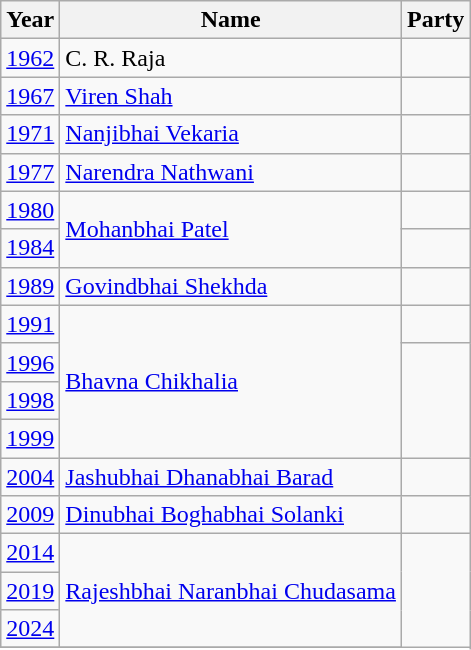<table class="wikitable sortable">
<tr>
<th>Year</th>
<th>Name</th>
<th colspan=2>Party</th>
</tr>
<tr>
<td><a href='#'>1962</a></td>
<td>C. R. Raja</td>
<td></td>
</tr>
<tr>
<td><a href='#'>1967</a></td>
<td><a href='#'>Viren Shah</a></td>
<td></td>
</tr>
<tr>
<td><a href='#'>1971</a></td>
<td><a href='#'>Nanjibhai Vekaria</a></td>
<td></td>
</tr>
<tr>
<td><a href='#'>1977</a></td>
<td><a href='#'>Narendra Nathwani</a></td>
<td></td>
</tr>
<tr>
<td><a href='#'>1980</a></td>
<td rowspan="2"><a href='#'>Mohanbhai Patel</a></td>
<td></td>
</tr>
<tr>
<td><a href='#'>1984</a></td>
<td></td>
</tr>
<tr>
<td><a href='#'>1989</a></td>
<td><a href='#'>Govindbhai Shekhda</a></td>
<td></td>
</tr>
<tr>
<td><a href='#'>1991</a></td>
<td rowspan="4"><a href='#'>Bhavna Chikhalia</a></td>
<td></td>
</tr>
<tr>
<td><a href='#'>1996</a></td>
</tr>
<tr>
<td><a href='#'>1998</a></td>
</tr>
<tr>
<td><a href='#'>1999</a></td>
</tr>
<tr>
<td><a href='#'>2004</a></td>
<td><a href='#'>Jashubhai Dhanabhai Barad</a></td>
<td></td>
</tr>
<tr>
<td><a href='#'>2009</a></td>
<td><a href='#'>Dinubhai Boghabhai Solanki</a></td>
<td></td>
</tr>
<tr>
<td><a href='#'>2014</a></td>
<td rowspan="3"><a href='#'>Rajeshbhai Naranbhai Chudasama</a></td>
</tr>
<tr>
<td><a href='#'>2019</a></td>
</tr>
<tr>
<td><a href='#'>2024</a></td>
</tr>
<tr>
</tr>
</table>
